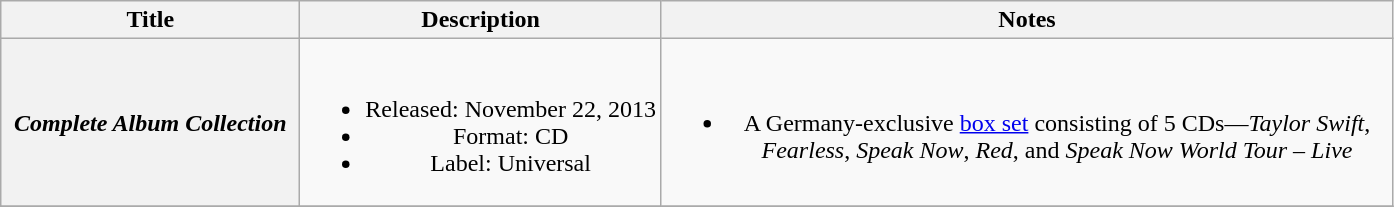<table class="wikitable plainrowheaders" style="text-align:center;">
<tr>
<th scope="col" style="width:12em;">Title</th>
<th scope="col">Description</th>
<th scope="col" style="width:30em;">Notes</th>
</tr>
<tr>
<th scope="row"><em>Complete Album Collection</em></th>
<td><br><ul><li>Released: November 22, 2013</li><li>Format: CD</li><li>Label: Universal</li></ul></td>
<td><br><ul><li>A Germany-exclusive <a href='#'>box set</a> consisting of 5 CDs—<em>Taylor Swift</em>, <em>Fearless</em>, <em>Speak Now</em>, <em>Red</em>, and <em>Speak Now World Tour – Live</em></li></ul></td>
</tr>
<tr>
</tr>
</table>
